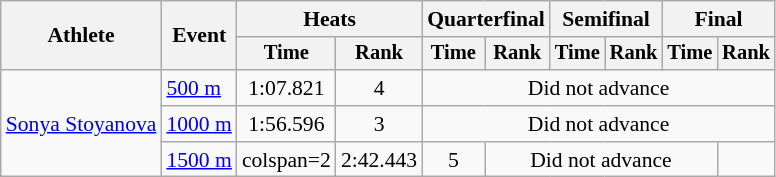<table class="wikitable" style="font-size:90%">
<tr>
<th rowspan=2>Athlete</th>
<th rowspan=2>Event</th>
<th colspan=2>Heats</th>
<th colspan=2>Quarterfinal</th>
<th colspan=2>Semifinal</th>
<th colspan=2>Final</th>
</tr>
<tr style="font-size:95%">
<th>Time</th>
<th>Rank</th>
<th>Time</th>
<th>Rank</th>
<th>Time</th>
<th>Rank</th>
<th>Time</th>
<th>Rank</th>
</tr>
<tr align=center>
<td align=left rowspan=3><a href='#'>Sonya Stoyanova</a></td>
<td align=left><a href='#'>500 m</a></td>
<td>1:07.821</td>
<td>4</td>
<td colspan=6>Did not advance</td>
</tr>
<tr align=center>
<td align=left><a href='#'>1000 m</a></td>
<td>1:56.596</td>
<td>3</td>
<td colspan=6>Did not advance</td>
</tr>
<tr align=center>
<td align=left><a href='#'>1500 m</a></td>
<td>colspan=2</td>
<td>2:42.443</td>
<td>5</td>
<td colspan=4>Did not advance</td>
</tr>
</table>
